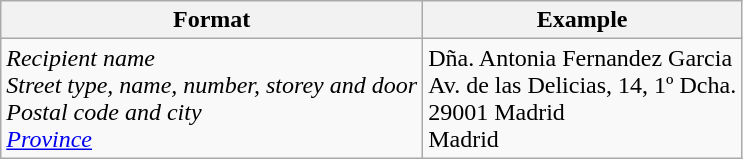<table class="wikitable">
<tr>
<th>Format</th>
<th>Example</th>
</tr>
<tr>
<td><em>Recipient name</em> <br><em>Street type, name, number, storey and door</em> <br><em>Postal code and city</em><br><em><a href='#'>Province</a></em></td>
<td>Dña. Antonia Fernandez Garcia<br> Av. de las Delicias, 14, 1º Dcha. <br> 29001 Madrid <br> Madrid</td>
</tr>
</table>
